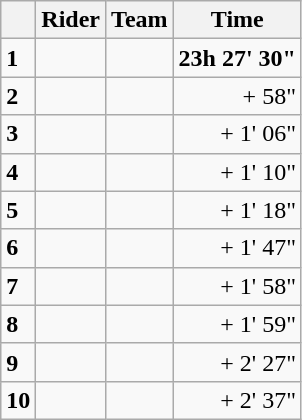<table class="wikitable">
<tr>
<th></th>
<th>Rider</th>
<th>Team</th>
<th>Time</th>
</tr>
<tr>
<td><strong>1</strong></td>
<td><strong> </strong></td>
<td><strong></strong></td>
<td align=right><strong>23h 27' 30"</strong></td>
</tr>
<tr>
<td><strong>2</strong></td>
<td></td>
<td></td>
<td align=right>+ 58"</td>
</tr>
<tr>
<td><strong>3</strong></td>
<td></td>
<td></td>
<td align=right>+ 1' 06"</td>
</tr>
<tr>
<td><strong>4</strong></td>
<td></td>
<td></td>
<td align=right>+ 1' 10"</td>
</tr>
<tr>
<td><strong>5</strong></td>
<td></td>
<td></td>
<td align=right>+ 1' 18"</td>
</tr>
<tr>
<td><strong>6</strong></td>
<td></td>
<td></td>
<td align=right>+ 1' 47"</td>
</tr>
<tr>
<td><strong>7</strong></td>
<td></td>
<td></td>
<td align=right>+ 1' 58"</td>
</tr>
<tr>
<td><strong>8</strong></td>
<td></td>
<td></td>
<td align=right>+ 1' 59"</td>
</tr>
<tr>
<td><strong>9</strong></td>
<td></td>
<td></td>
<td align=right>+ 2' 27"</td>
</tr>
<tr>
<td><strong>10</strong></td>
<td></td>
<td></td>
<td align=right>+ 2' 37"</td>
</tr>
</table>
